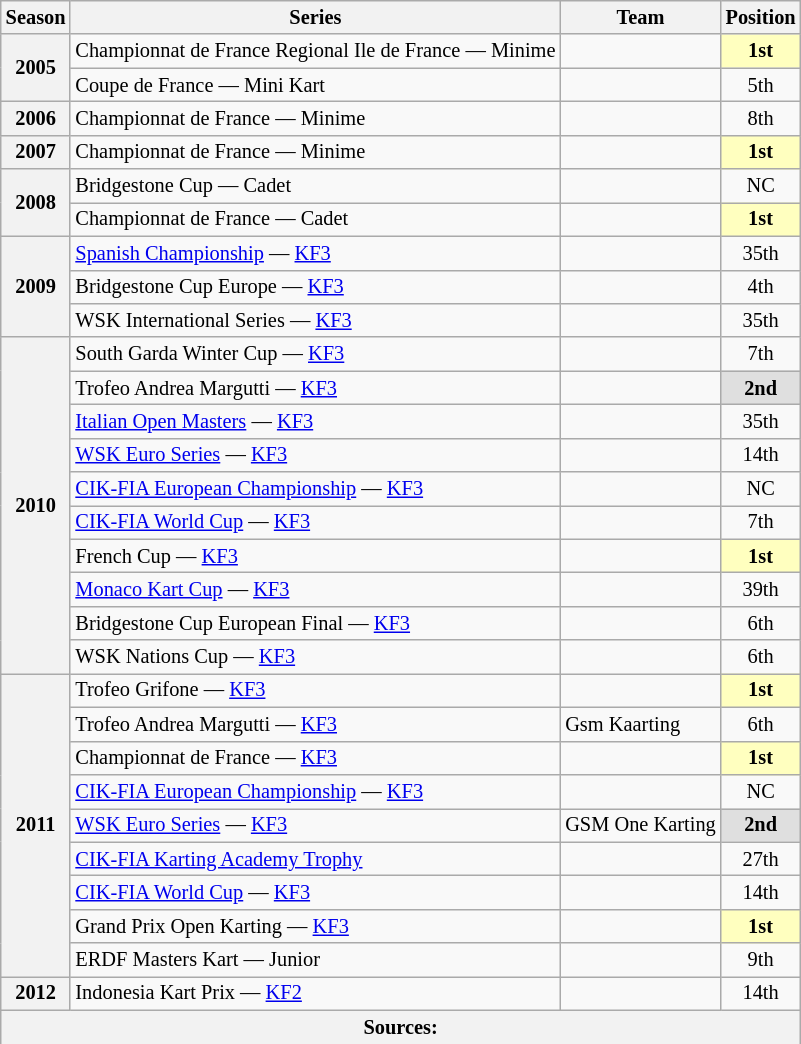<table class="wikitable" style="font-size: 85%; text-align:center">
<tr>
<th>Season</th>
<th>Series</th>
<th>Team</th>
<th>Position</th>
</tr>
<tr>
<th rowspan="2">2005</th>
<td align="left">Championnat de France Regional Ile de France — Minime</td>
<td align="left"></td>
<td style="background:#FFFFBF;"><strong>1st</strong></td>
</tr>
<tr>
<td align="left">Coupe de France — Mini Kart</td>
<td align="left"></td>
<td>5th</td>
</tr>
<tr>
<th>2006</th>
<td align="left">Championnat de France — Minime</td>
<td align="left"></td>
<td>8th</td>
</tr>
<tr>
<th>2007</th>
<td align="left">Championnat de France — Minime</td>
<td align="left"></td>
<td style="background:#FFFFBF;"><strong>1st</strong></td>
</tr>
<tr>
<th rowspan="2">2008</th>
<td align="left">Bridgestone Cup — Cadet</td>
<td align="left"></td>
<td>NC</td>
</tr>
<tr>
<td align="left">Championnat de France — Cadet</td>
<td align="left"></td>
<td style="background:#FFFFBF;"><strong>1st</strong></td>
</tr>
<tr>
<th rowspan="3">2009</th>
<td align="left"><a href='#'>Spanish Championship</a> — <a href='#'>KF3</a></td>
<td align="left"></td>
<td>35th</td>
</tr>
<tr>
<td align="left">Bridgestone Cup Europe — <a href='#'>KF3</a></td>
<td align="left"></td>
<td>4th</td>
</tr>
<tr>
<td align="left">WSK International Series — <a href='#'>KF3</a></td>
<td align="left"></td>
<td>35th</td>
</tr>
<tr>
<th rowspan="10">2010</th>
<td align="left">South Garda Winter Cup — <a href='#'>KF3</a></td>
<td align="left"></td>
<td>7th</td>
</tr>
<tr>
<td align="left">Trofeo Andrea Margutti — <a href='#'>KF3</a></td>
<td align="left"></td>
<td style="background:#DFDFDF;"><strong>2nd</strong></td>
</tr>
<tr>
<td align="left"><a href='#'>Italian Open Masters</a> — <a href='#'>KF3</a></td>
<td align="left"></td>
<td>35th</td>
</tr>
<tr>
<td align="left"><a href='#'>WSK Euro Series</a> — <a href='#'>KF3</a></td>
<td align="left"></td>
<td>14th</td>
</tr>
<tr>
<td align="left"><a href='#'>CIK-FIA European Championship</a> — <a href='#'>KF3</a></td>
<td align="left"></td>
<td>NC</td>
</tr>
<tr>
<td align="left"><a href='#'>CIK-FIA World Cup</a> — <a href='#'>KF3</a></td>
<td align="left"></td>
<td>7th</td>
</tr>
<tr>
<td align="left">French Cup — <a href='#'>KF3</a></td>
<td align="left"></td>
<td style="background:#FFFFBF;"><strong>1st</strong></td>
</tr>
<tr>
<td align="left"><a href='#'>Monaco Kart Cup</a> — <a href='#'>KF3</a></td>
<td align="left"></td>
<td>39th</td>
</tr>
<tr>
<td align="left">Bridgestone Cup European Final — <a href='#'>KF3</a></td>
<td align="left"></td>
<td>6th</td>
</tr>
<tr>
<td align="left">WSK Nations Cup — <a href='#'>KF3</a></td>
<td align="left"></td>
<td>6th</td>
</tr>
<tr>
<th rowspan="9">2011</th>
<td align="left">Trofeo Grifone — <a href='#'>KF3</a></td>
<td align="left"></td>
<td style="background:#FFFFBF;"><strong>1st</strong></td>
</tr>
<tr>
<td align="left">Trofeo Andrea Margutti — <a href='#'>KF3</a></td>
<td align="left">Gsm Kaarting</td>
<td>6th</td>
</tr>
<tr>
<td align="left">Championnat de France — <a href='#'>KF3</a></td>
<td align="left"></td>
<td style="background:#FFFFBF;"><strong>1st</strong></td>
</tr>
<tr>
<td align="left"><a href='#'>CIK-FIA European Championship</a> — <a href='#'>KF3</a></td>
<td align="left"></td>
<td>NC</td>
</tr>
<tr>
<td align="left"><a href='#'>WSK Euro Series</a> — <a href='#'>KF3</a></td>
<td align="left">GSM One Karting</td>
<td style="background:#DFDFDF;"><strong>2nd</strong></td>
</tr>
<tr>
<td align="left"><a href='#'>CIK-FIA Karting Academy Trophy</a></td>
<td align="left"></td>
<td>27th</td>
</tr>
<tr>
<td align="left"><a href='#'>CIK-FIA World Cup</a> — <a href='#'>KF3</a></td>
<td align="left"></td>
<td>14th</td>
</tr>
<tr>
<td align="left">Grand Prix Open Karting — <a href='#'>KF3</a></td>
<td align="left"></td>
<td style="background:#FFFFBF;"><strong>1st</strong></td>
</tr>
<tr>
<td align="left">ERDF Masters Kart — Junior</td>
<td align="left"></td>
<td>9th</td>
</tr>
<tr>
<th>2012</th>
<td align="left">Indonesia Kart Prix — <a href='#'>KF2</a></td>
<td align="left"></td>
<td>14th</td>
</tr>
<tr>
<th colspan="4">Sources:</th>
</tr>
</table>
